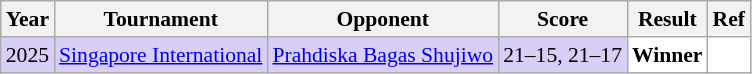<table class="sortable wikitable" style="font-size: 90%;">
<tr>
<th>Year</th>
<th>Tournament</th>
<th>Opponent</th>
<th>Score</th>
<th>Result</th>
<th>Ref</th>
</tr>
<tr style="background:#D8CEF6">
<td align="center">2025</td>
<td align="left"><a href='#'>Singapore International</a></td>
<td align="left"> <a href='#'>Prahdiska Bagas Shujiwo</a></td>
<td align="left">21–15, 21–17</td>
<td style="text-align:left; background:white"> <strong>Winner</strong></td>
<td style="text-align:center; background:white"></td>
</tr>
</table>
